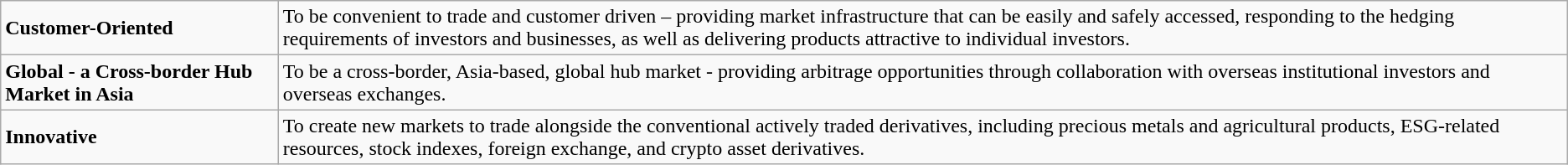<table class="wikitable">
<tr>
<td><strong>Customer-Oriented</strong></td>
<td>To be convenient to trade and customer driven – providing market infrastructure that can be easily and safely accessed, responding to the hedging requirements of investors and businesses, as well as delivering products attractive to individual investors.</td>
</tr>
<tr>
<td><strong>Global - a Cross-border Hub Market in Asia</strong></td>
<td>To be a cross-border, Asia-based, global hub market - providing arbitrage opportunities through collaboration with overseas institutional investors and overseas exchanges.</td>
</tr>
<tr>
<td><strong>Innovative</strong></td>
<td>To create new markets to trade alongside the conventional actively traded derivatives, including precious metals and agricultural products, ESG-related resources, stock indexes, foreign exchange, and crypto asset derivatives.</td>
</tr>
</table>
